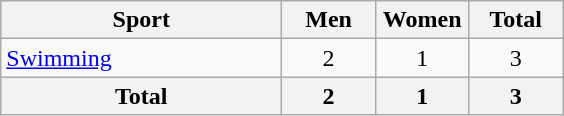<table class="wikitable sortable" style="text-align:center;">
<tr>
<th width=180>Sport</th>
<th width=55>Men</th>
<th width=55>Women</th>
<th width=55>Total</th>
</tr>
<tr>
<td align=left><a href='#'>Swimming</a></td>
<td>2</td>
<td>1</td>
<td>3</td>
</tr>
<tr>
<th>Total</th>
<th>2</th>
<th>1</th>
<th>3</th>
</tr>
</table>
